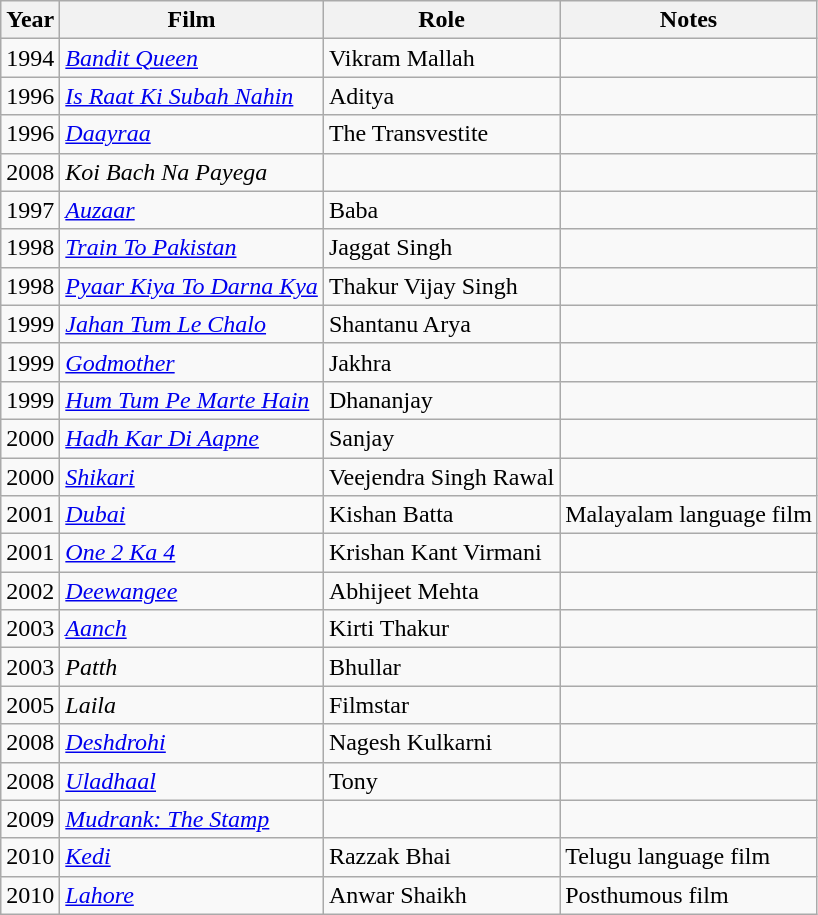<table class="wikitable">
<tr>
<th>Year</th>
<th>Film</th>
<th>Role</th>
<th>Notes</th>
</tr>
<tr>
<td>1994</td>
<td><em><a href='#'>Bandit Queen</a></em></td>
<td>Vikram Mallah</td>
<td></td>
</tr>
<tr>
<td>1996</td>
<td><em><a href='#'>Is Raat Ki Subah Nahin</a></em></td>
<td>Aditya</td>
<td></td>
</tr>
<tr>
<td>1996</td>
<td><em><a href='#'>Daayraa</a></em></td>
<td>The Transvestite</td>
<td></td>
</tr>
<tr>
<td>2008</td>
<td><em>Koi Bach Na Payega</em></td>
<td></td>
<td></td>
</tr>
<tr>
<td>1997</td>
<td><em><a href='#'>Auzaar</a></em></td>
<td>Baba</td>
<td></td>
</tr>
<tr>
<td>1998</td>
<td><em><a href='#'>Train To Pakistan</a></em></td>
<td>Jaggat Singh</td>
<td></td>
</tr>
<tr>
<td>1998</td>
<td><em><a href='#'>Pyaar Kiya To Darna Kya</a></em></td>
<td>Thakur Vijay Singh</td>
<td></td>
</tr>
<tr>
<td>1999</td>
<td><em><a href='#'>Jahan Tum Le Chalo</a></em></td>
<td>Shantanu Arya</td>
<td></td>
</tr>
<tr>
<td>1999</td>
<td><em><a href='#'>Godmother</a></em></td>
<td>Jakhra</td>
<td></td>
</tr>
<tr>
<td>1999</td>
<td><em><a href='#'>Hum Tum Pe Marte Hain</a></em></td>
<td>Dhananjay</td>
<td></td>
</tr>
<tr>
<td>2000</td>
<td><em><a href='#'>Hadh Kar Di Aapne</a></em></td>
<td>Sanjay</td>
<td></td>
</tr>
<tr>
<td>2000</td>
<td><em><a href='#'>Shikari</a></em></td>
<td>Veejendra Singh Rawal</td>
<td></td>
</tr>
<tr>
<td>2001</td>
<td><em><a href='#'>Dubai</a></em></td>
<td>Kishan Batta</td>
<td>Malayalam language film</td>
</tr>
<tr>
<td>2001</td>
<td><em><a href='#'>One 2 Ka 4</a></em></td>
<td>Krishan Kant Virmani</td>
<td></td>
</tr>
<tr>
<td>2002</td>
<td><em><a href='#'>Deewangee</a></em></td>
<td>Abhijeet Mehta</td>
<td></td>
</tr>
<tr>
<td>2003</td>
<td><em><a href='#'>Aanch</a></em></td>
<td>Kirti Thakur</td>
<td></td>
</tr>
<tr>
<td>2003</td>
<td><em>Patth</em></td>
<td>Bhullar</td>
<td></td>
</tr>
<tr>
<td>2005</td>
<td><em>Laila</em></td>
<td>Filmstar</td>
<td></td>
</tr>
<tr>
<td>2008</td>
<td><em><a href='#'>Deshdrohi</a></em></td>
<td>Nagesh Kulkarni</td>
<td></td>
</tr>
<tr>
<td>2008</td>
<td><em><a href='#'>Uladhaal</a></em></td>
<td>Tony</td>
<td></td>
</tr>
<tr>
<td>2009</td>
<td><em><a href='#'>Mudrank: The Stamp</a></em></td>
<td></td>
<td></td>
</tr>
<tr>
<td>2010</td>
<td><em><a href='#'>Kedi</a></em></td>
<td>Razzak Bhai</td>
<td>Telugu language film</td>
</tr>
<tr>
<td>2010</td>
<td><em><a href='#'>Lahore</a></em></td>
<td>Anwar Shaikh</td>
<td>Posthumous film</td>
</tr>
</table>
